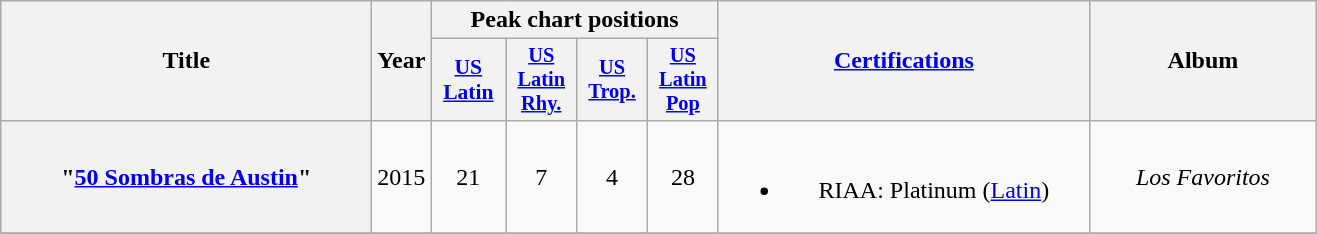<table class="wikitable plainrowheaders" style="text-align:center;">
<tr>
<th scope="col" rowspan="2" style="width:15em;">Title</th>
<th scope="col" rowspan="2" style="width:1em;">Year</th>
<th scope="col" colspan="4">Peak chart positions</th>
<th scope="col" rowspan="2" style="width:15em;"><a href='#'>Certifications</a></th>
<th scope="col" rowspan="2" style="width:9em;">Album</th>
</tr>
<tr>
<th scope="col" style="width:3em;font-size:90%;"><a href='#'>US<br>Latin</a><br></th>
<th scope="col" style="width:3em;font-size:85%;"><a href='#'>US <br> Latin <br> Rhy.</a><br></th>
<th scope="col" style="width:3em;font-size:85%;"><a href='#'>US <br> Trop.</a><br></th>
<th scope="col" style="width:3em;font-size:85%;"><a href='#'>US <br> Latin<br>Pop</a><br></th>
</tr>
<tr>
<th scope="row">"<a href='#'>50 Sombras de Austin</a>"<br></th>
<td>2015</td>
<td>21</td>
<td>7</td>
<td>4</td>
<td>28</td>
<td><br><ul><li>RIAA: Platinum <span>(<a href='#'>Latin</a>)</span></li></ul></td>
<td><em>Los Favoritos</em></td>
</tr>
<tr>
</tr>
</table>
